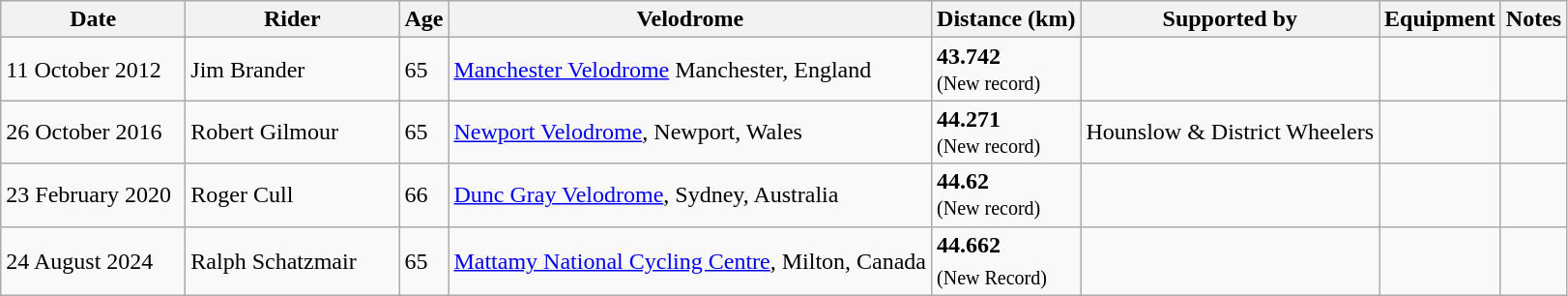<table class="wikitable sortable mw-collapsible mw-collapsed" style="min-width:22em">
<tr>
<th width=120>Date</th>
<th width=140>Rider</th>
<th>Age</th>
<th>Velodrome</th>
<th>Distance (km)</th>
<th>Supported by</th>
<th>Equipment</th>
<th>Notes</th>
</tr>
<tr>
<td>11 October 2012</td>
<td> Jim Brander</td>
<td>65</td>
<td><a href='#'>Manchester Velodrome</a> Manchester, England</td>
<td><strong>43.742</strong><br><small>(New record)</small></td>
<td></td>
<td></td>
<td></td>
</tr>
<tr>
<td>26 October 2016</td>
<td> Robert Gilmour</td>
<td>65</td>
<td><a href='#'>Newport Velodrome</a>, Newport, Wales</td>
<td><strong>44.271</strong><br><small>(New record)</small></td>
<td>Hounslow & District Wheelers</td>
<td></td>
<td></td>
</tr>
<tr>
<td>23 February 2020</td>
<td> Roger Cull</td>
<td>66</td>
<td><a href='#'>Dunc Gray Velodrome</a>, Sydney, Australia</td>
<td><strong>44.62</strong><br><small>(New record)</small></td>
<td></td>
<td></td>
<td></td>
</tr>
<tr>
<td>24 August 2024</td>
<td> Ralph Schatzmair</td>
<td>65</td>
<td><a href='#'>Mattamy National Cycling Centre</a>, Milton, Canada</td>
<td><strong>44.662</strong><br><sub>(New Record)</sub></td>
<td></td>
<td></td>
<td><sub></sub></td>
</tr>
</table>
